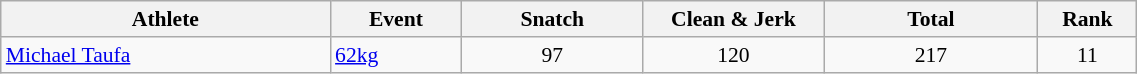<table class="wikitable" width="60%" style="text-align:center; font-size:90%">
<tr>
<th width="20%">Athlete</th>
<th width="8%">Event</th>
<th width="11%">Snatch</th>
<th width="11%">Clean & Jerk</th>
<th width="13%">Total</th>
<th width="6%">Rank</th>
</tr>
<tr>
<td align="left"><a href='#'>Michael Taufa</a></td>
<td align="left"><a href='#'>62kg</a></td>
<td align=center>97</td>
<td align=center>120</td>
<td align=center>217</td>
<td align=center>11</td>
</tr>
</table>
